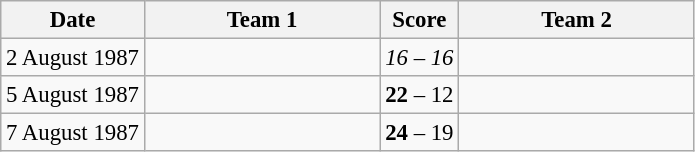<table class="wikitable" style="font-size:95%; text-align:right">
<tr>
<th>Date</th>
<th width=150px>Team 1</th>
<th>Score</th>
<th width=150px>Team 2</th>
</tr>
<tr>
<td>2 August 1987</td>
<td></td>
<td align=center><em>16 – 16</em></td>
<td align="left"></td>
</tr>
<tr>
<td>5 August 1987</td>
<td><strong></strong></td>
<td align=center><strong>22</strong> – 12 </td>
<td align="left"></td>
</tr>
<tr>
<td>7 August 1987</td>
<td><strong></strong></td>
<td align=center><strong>24</strong> – 19 </td>
<td align="left"></td>
</tr>
</table>
